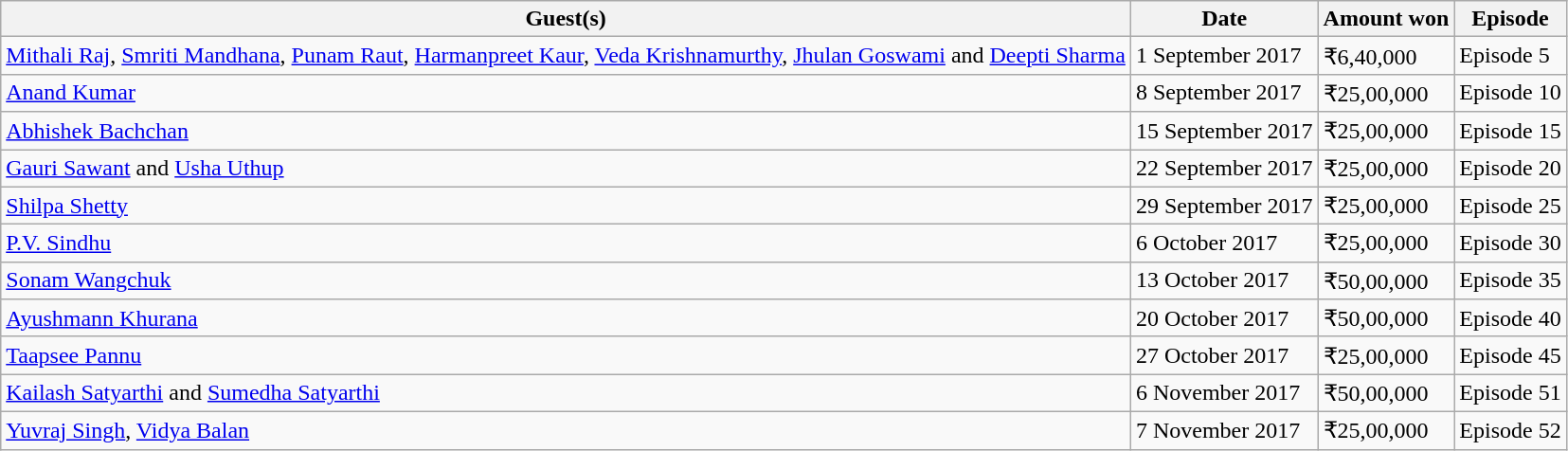<table class="wikitable">
<tr>
<th>Guest(s)</th>
<th>Date</th>
<th>Amount won</th>
<th>Episode</th>
</tr>
<tr>
<td><a href='#'>Mithali Raj</a>, <a href='#'>Smriti Mandhana</a>, <a href='#'>Punam Raut</a>, <a href='#'>Harmanpreet Kaur</a>, <a href='#'>Veda Krishnamurthy</a>, <a href='#'>Jhulan Goswami</a> and <a href='#'>Deepti Sharma</a></td>
<td>1 September 2017</td>
<td>₹6,40,000</td>
<td>Episode 5</td>
</tr>
<tr>
<td><a href='#'>Anand Kumar</a></td>
<td>8 September 2017</td>
<td>₹25,00,000</td>
<td>Episode 10</td>
</tr>
<tr>
<td><a href='#'>Abhishek Bachchan</a></td>
<td>15 September 2017</td>
<td>₹25,00,000</td>
<td>Episode 15</td>
</tr>
<tr>
<td><a href='#'>Gauri Sawant</a> and <a href='#'>Usha Uthup</a></td>
<td>22 September 2017</td>
<td>₹25,00,000</td>
<td>Episode 20</td>
</tr>
<tr>
<td><a href='#'>Shilpa Shetty</a></td>
<td>29 September 2017</td>
<td>₹25,00,000</td>
<td>Episode 25</td>
</tr>
<tr>
<td><a href='#'>P.V. Sindhu</a></td>
<td>6 October 2017</td>
<td>₹25,00,000</td>
<td>Episode 30</td>
</tr>
<tr>
<td><a href='#'>Sonam Wangchuk</a></td>
<td>13 October 2017</td>
<td>₹50,00,000</td>
<td>Episode 35</td>
</tr>
<tr>
<td><a href='#'>Ayushmann Khurana</a></td>
<td>20 October 2017</td>
<td>₹50,00,000</td>
<td>Episode 40</td>
</tr>
<tr>
<td><a href='#'>Taapsee Pannu</a></td>
<td>27 October 2017</td>
<td>₹25,00,000</td>
<td>Episode 45</td>
</tr>
<tr>
<td><a href='#'>Kailash Satyarthi</a> and <a href='#'>Sumedha Satyarthi</a></td>
<td>6 November 2017</td>
<td>₹50,00,000</td>
<td>Episode 51</td>
</tr>
<tr>
<td><a href='#'>Yuvraj Singh</a>, <a href='#'>Vidya Balan</a></td>
<td>7 November 2017</td>
<td>₹25,00,000</td>
<td>Episode 52</td>
</tr>
</table>
